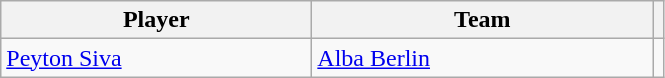<table class="wikitable" style="text-align: center;">
<tr>
<th style="width:200px;">Player</th>
<th style="width:220px;">Team</th>
<th></th>
</tr>
<tr>
<td align=left> <a href='#'>Peyton Siva</a></td>
<td align=left> <a href='#'>Alba Berlin</a></td>
<td></td>
</tr>
</table>
